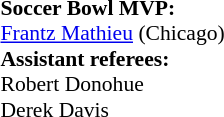<table style="width:100%; font-size:90%;">
<tr>
<td style="width:50%; vertical-align:top;"><br><strong>Soccer Bowl MVP:</strong>
<br><a href='#'>Frantz Mathieu</a> (Chicago)
<br><strong>Assistant referees:</strong>
<br>Robert Donohue
<br>Derek Davis</td>
</tr>
</table>
